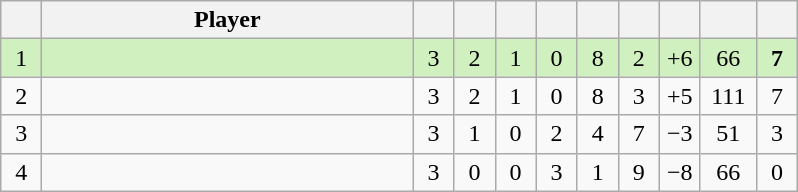<table class="wikitable" style="text-align:center; margin: 1em auto 1em auto, align:left">
<tr>
<th width=20></th>
<th width=240>Player</th>
<th width=20></th>
<th width=20></th>
<th width=20></th>
<th width=20></th>
<th width=20></th>
<th width=20></th>
<th width=20></th>
<th width=30></th>
<th width=20></th>
</tr>
<tr style="background:#D0F0C0;">
<td>1</td>
<td align=left></td>
<td>3</td>
<td>2</td>
<td>1</td>
<td>0</td>
<td>8</td>
<td>2</td>
<td>+6</td>
<td>66</td>
<td><strong>7</strong></td>
</tr>
<tr style=>
<td>2</td>
<td align=left></td>
<td>3</td>
<td>2</td>
<td>1</td>
<td>0</td>
<td>8</td>
<td>3</td>
<td>+5</td>
<td>111</td>
<td>7</td>
</tr>
<tr style=>
<td>3</td>
<td align=left></td>
<td>3</td>
<td>1</td>
<td>0</td>
<td>2</td>
<td>4</td>
<td>7</td>
<td>−3</td>
<td>51</td>
<td>3</td>
</tr>
<tr style=>
<td>4</td>
<td align=left></td>
<td>3</td>
<td>0</td>
<td>0</td>
<td>3</td>
<td>1</td>
<td>9</td>
<td>−8</td>
<td>66</td>
<td>0</td>
</tr>
</table>
